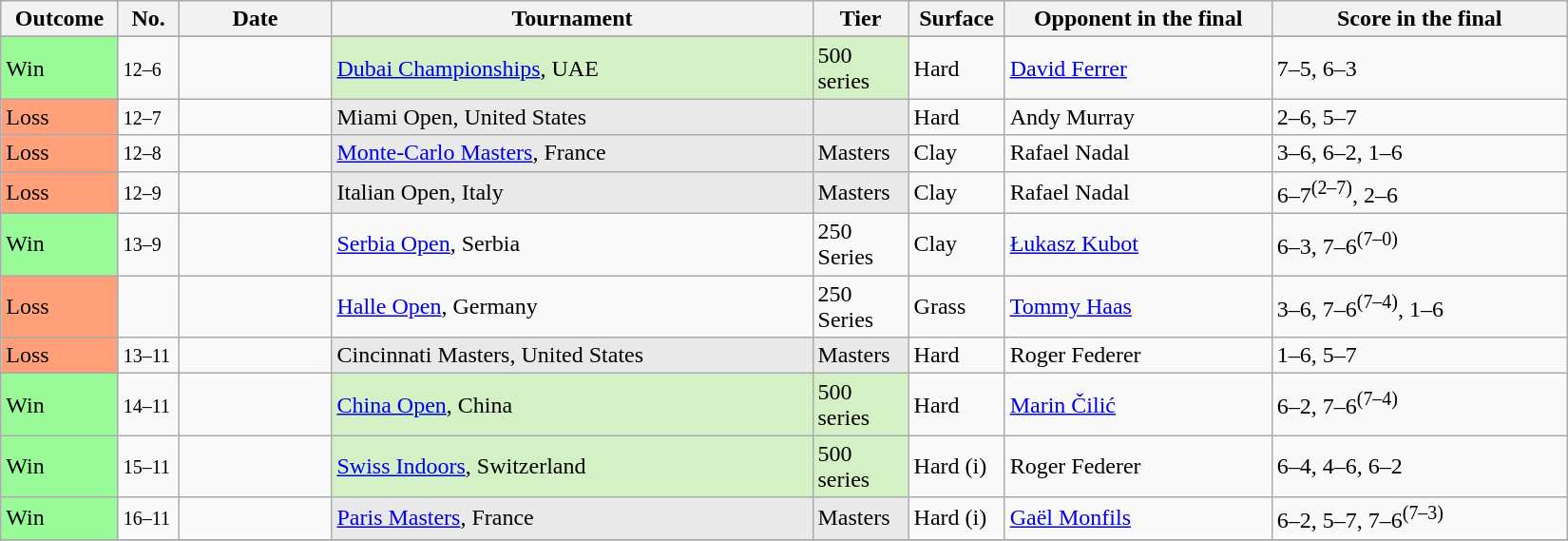<table class="sortable wikitable">
<tr>
<th width=75>Outcome</th>
<th width=35>No.</th>
<th width=100>Date</th>
<th width=330>Tournament</th>
<th width=60>Tier</th>
<th width=60>Surface</th>
<th width=180>Opponent in the final</th>
<th width=200>Score in the final</th>
</tr>
<tr bgcolor=#d4f1c5>
</tr>
<tr>
<td style="background:#98fb98;">Win</td>
<td><small>12–6</small></td>
<td><a href='#'></a></td>
<td style="background:#d4f1c5;"><a href='#'>Dubai Championships</a>, UAE</td>
<td style="background:#d4f1c5;">500 series</td>
<td>Hard</td>
<td> <a href='#'>David Ferrer</a></td>
<td>7–5, 6–3</td>
</tr>
<tr>
<td style="background:#ffa07a;">Loss</td>
<td><small>12–7</small></td>
<td><a href='#'></a></td>
<td style="background:#e9e9e9;">Miami Open, United States</td>
<td style="background:#e9e9e9;"></td>
<td>Hard</td>
<td> Andy Murray</td>
<td>2–6, 5–7</td>
</tr>
<tr>
<td style="background:#ffa07a;">Loss</td>
<td><small>12–8</small></td>
<td><a href='#'></a></td>
<td style="background:#e9e9e9;"><a href='#'>Monte-Carlo Masters</a>, France</td>
<td style="background:#e9e9e9;">Masters</td>
<td>Clay</td>
<td> Rafael Nadal</td>
<td>3–6, 6–2, 1–6</td>
</tr>
<tr>
<td style="background:#ffa07a;">Loss</td>
<td><small>12–9</small></td>
<td><a href='#'></a></td>
<td style="background:#e9e9e9;">Italian Open, Italy</td>
<td style="background:#e9e9e9;">Masters</td>
<td>Clay</td>
<td> Rafael Nadal</td>
<td>6–7<sup>(2–7)</sup>, 2–6</td>
</tr>
<tr>
<td style="background:#98fb98;">Win</td>
<td><small>13–9</small></td>
<td><a href='#'></a></td>
<td><a href='#'>Serbia Open</a>, Serbia</td>
<td>250 Series</td>
<td>Clay</td>
<td> <a href='#'>Łukasz Kubot</a></td>
<td>6–3, 7–6<sup>(7–0)</sup></td>
</tr>
<tr>
<td style="background:#ffa07a;">Loss</td>
<td></td>
<td><a href='#'></a></td>
<td><a href='#'>Halle Open</a>, Germany</td>
<td>250 Series</td>
<td>Grass</td>
<td> <a href='#'>Tommy Haas</a></td>
<td>3–6, 7–6<sup>(7–4)</sup>, 1–6</td>
</tr>
<tr>
<td style="background:#ffa07a;">Loss</td>
<td><small>13–11</small></td>
<td><a href='#'></a></td>
<td style="background:#e9e9e9;">Cincinnati Masters, United States</td>
<td style="background:#e9e9e9;">Masters</td>
<td>Hard</td>
<td> Roger Federer</td>
<td>1–6, 5–7</td>
</tr>
<tr>
<td style="background:#98fb98;">Win</td>
<td><small>14–11</small></td>
<td><a href='#'></a></td>
<td style="background:#d4f1c5;"><a href='#'>China Open</a>, China</td>
<td style="background:#d4f1c5;">500 series</td>
<td>Hard</td>
<td> <a href='#'>Marin Čilić</a></td>
<td>6–2, 7–6<sup>(7–4)</sup></td>
</tr>
<tr>
<td style="background:#98fb98;">Win</td>
<td><small>15–11</small></td>
<td><a href='#'></a></td>
<td style="background:#d4f1c5;"><a href='#'>Swiss Indoors</a>, Switzerland</td>
<td style="background:#d4f1c5;">500 series</td>
<td>Hard (i)</td>
<td> Roger Federer</td>
<td>6–4, 4–6, 6–2</td>
</tr>
<tr>
<td style="background:#98fb98;">Win</td>
<td><small>16–11</small></td>
<td><a href='#'></a></td>
<td style="background:#e9e9e9;"><a href='#'>Paris Masters</a>, France</td>
<td style="background:#e9e9e9;">Masters</td>
<td>Hard (i)</td>
<td> <a href='#'>Gaël Monfils</a></td>
<td>6–2, 5–7, 7–6<sup>(7–3)</sup></td>
</tr>
<tr>
</tr>
</table>
